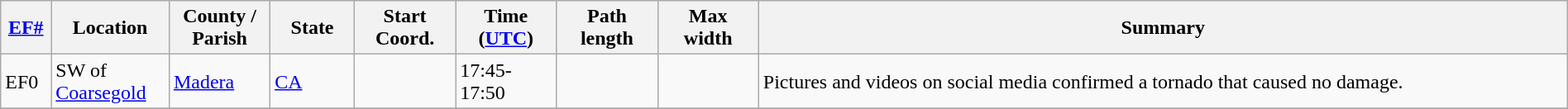<table class="wikitable sortable" style="width:100%;">
<tr>
<th scope="col"  style="width:3%; text-align:center;"><a href='#'>EF#</a></th>
<th scope="col"  style="width:7%; text-align:center;" class="unsortable">Location</th>
<th scope="col"  style="width:6%; text-align:center;" class="unsortable">County / Parish</th>
<th scope="col"  style="width:5%; text-align:center;">State</th>
<th scope="col"  style="width:6%; text-align:center;">Start Coord.</th>
<th scope="col"  style="width:6%; text-align:center;">Time (<a href='#'>UTC</a>)</th>
<th scope="col"  style="width:6%; text-align:center;">Path length</th>
<th scope="col"  style="width:6%; text-align:center;">Max width</th>
<th scope="col" class="unsortable" style="width:48%; text-align:center;">Summary</th>
</tr>
<tr>
<td bgcolor=>EF0</td>
<td>SW of <a href='#'>Coarsegold</a></td>
<td><a href='#'>Madera</a></td>
<td><a href='#'>CA</a></td>
<td></td>
<td>17:45-17:50</td>
<td></td>
<td></td>
<td>Pictures and videos on social media confirmed a tornado that caused no damage.</td>
</tr>
<tr>
</tr>
</table>
